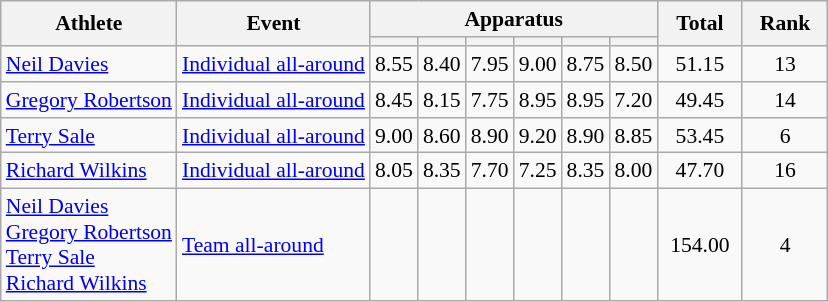<table class="wikitable" style="font-size:90%">
<tr>
<th rowspan="2">Athlete</th>
<th rowspan="2">Event</th>
<th colspan="6">Apparatus</th>
<th rowspan="2" style="width:50px;">Total</th>
<th rowspan="2" style="width:50px;">Rank</th>
</tr>
<tr style="font-size:95%">
<th></th>
<th></th>
<th></th>
<th></th>
<th></th>
<th></th>
</tr>
<tr align=center>
<td align=left><a href='#'>Neil Davies</a></td>
<td align=left><a href='#'>Individual all-around</a></td>
<td>8.55</td>
<td>8.40</td>
<td>7.95</td>
<td>9.00</td>
<td>8.75</td>
<td>8.50</td>
<td>51.15</td>
<td>13</td>
</tr>
<tr align=center>
<td align=left><a href='#'>Gregory Robertson</a></td>
<td align=left><a href='#'>Individual all-around</a></td>
<td>8.45</td>
<td>8.15</td>
<td>7.75</td>
<td>8.95</td>
<td>8.95</td>
<td>7.20</td>
<td>49.45</td>
<td>14</td>
</tr>
<tr align=center>
<td align=left><a href='#'>Terry Sale</a></td>
<td align=left><a href='#'>Individual all-around</a></td>
<td>9.00</td>
<td>8.60</td>
<td>8.90</td>
<td>9.20</td>
<td>8.90</td>
<td>8.85</td>
<td>53.45</td>
<td>6</td>
</tr>
<tr align=center>
<td align=left><a href='#'>Richard Wilkins</a></td>
<td align=left><a href='#'>Individual all-around</a></td>
<td>8.05</td>
<td>8.35</td>
<td>7.70</td>
<td>7.25</td>
<td>8.35</td>
<td>8.00</td>
<td>47.70</td>
<td>16</td>
</tr>
<tr align=center>
<td align=left><a href='#'>Neil Davies</a><br><a href='#'>Gregory Robertson</a><br><a href='#'>Terry Sale</a><br><a href='#'>Richard Wilkins</a></td>
<td align=left><a href='#'>Team all-around</a></td>
<td></td>
<td></td>
<td></td>
<td></td>
<td></td>
<td></td>
<td>154.00</td>
<td>4</td>
</tr>
</table>
